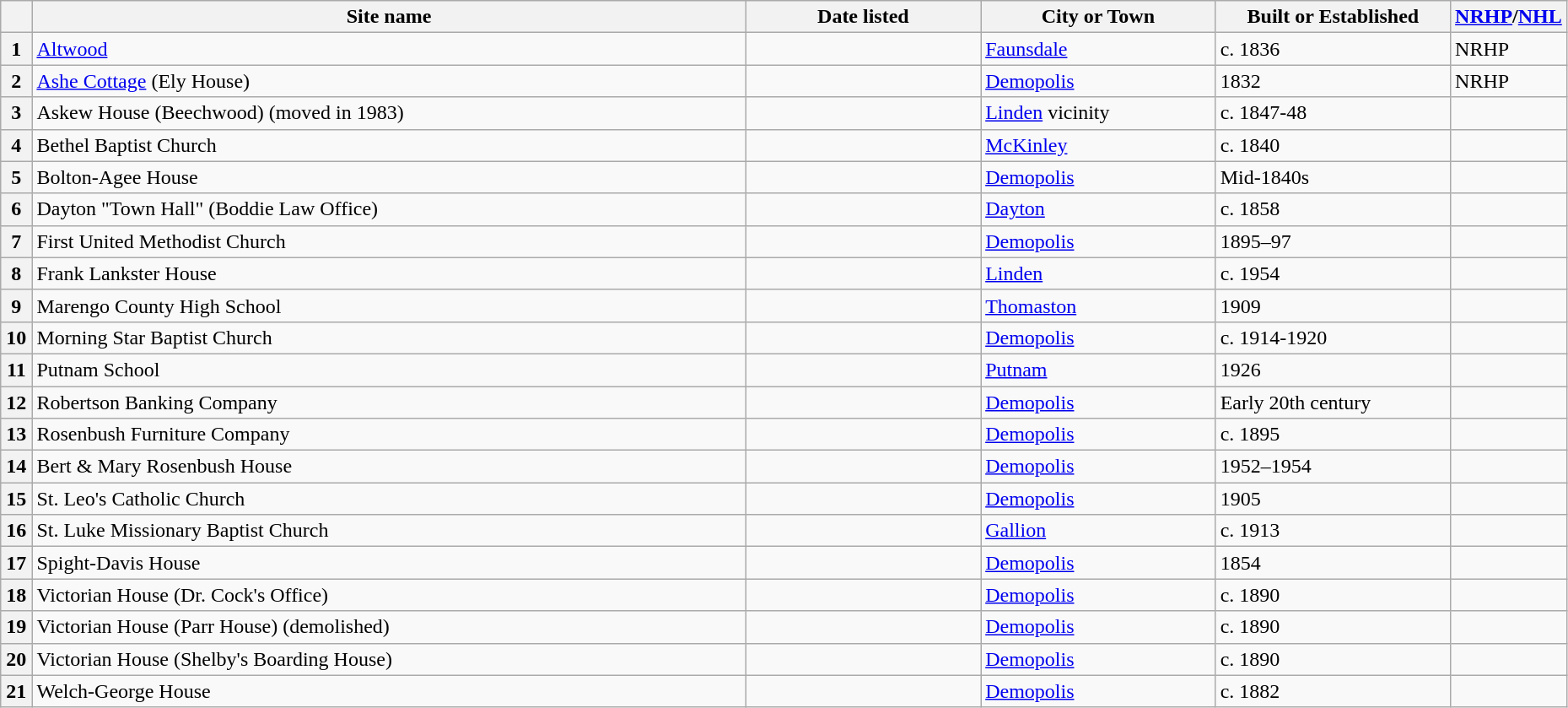<table class="wikitable" style="width:98%">
<tr>
<th width = 2% ></th>
<th><strong>Site name</strong></th>
<th width = 15% ><strong>Date listed</strong></th>
<th width = 15% ><strong>City or Town</strong></th>
<th width = 15% ><strong>Built or Established</strong></th>
<th width = 5%  ><strong><a href='#'>NRHP</a>/<a href='#'>NHL</a></strong></th>
</tr>
<tr ->
<th>1</th>
<td><a href='#'>Altwood</a></td>
<td></td>
<td><a href='#'>Faunsdale</a></td>
<td>c. 1836</td>
<td>NRHP</td>
</tr>
<tr ->
<th>2</th>
<td><a href='#'>Ashe Cottage</a> (Ely House)</td>
<td></td>
<td><a href='#'>Demopolis</a></td>
<td>1832</td>
<td>NRHP</td>
</tr>
<tr ->
<th>3</th>
<td>Askew House (Beechwood) (moved in 1983)</td>
<td></td>
<td><a href='#'>Linden</a> vicinity</td>
<td>c. 1847-48</td>
<td></td>
</tr>
<tr ->
<th>4</th>
<td>Bethel Baptist Church</td>
<td></td>
<td><a href='#'>McKinley</a></td>
<td>c. 1840</td>
<td></td>
</tr>
<tr ->
<th>5</th>
<td>Bolton-Agee House</td>
<td></td>
<td><a href='#'>Demopolis</a></td>
<td>Mid-1840s</td>
<td></td>
</tr>
<tr ->
<th>6</th>
<td>Dayton "Town Hall" (Boddie Law Office)</td>
<td></td>
<td><a href='#'>Dayton</a></td>
<td>c. 1858</td>
<td></td>
</tr>
<tr ->
<th>7</th>
<td>First United Methodist Church</td>
<td></td>
<td><a href='#'>Demopolis</a></td>
<td>1895–97</td>
<td></td>
</tr>
<tr ->
<th>8</th>
<td>Frank Lankster House</td>
<td></td>
<td><a href='#'>Linden</a></td>
<td>c. 1954</td>
<td></td>
</tr>
<tr ->
<th>9</th>
<td>Marengo County High School</td>
<td></td>
<td><a href='#'>Thomaston</a></td>
<td>1909</td>
<td></td>
</tr>
<tr ->
<th>10</th>
<td>Morning Star Baptist Church</td>
<td></td>
<td><a href='#'>Demopolis</a></td>
<td>c. 1914-1920</td>
<td></td>
</tr>
<tr ->
<th>11</th>
<td>Putnam School</td>
<td></td>
<td><a href='#'>Putnam</a></td>
<td>1926</td>
<td></td>
</tr>
<tr ->
<th>12</th>
<td>Robertson Banking Company</td>
<td></td>
<td><a href='#'>Demopolis</a></td>
<td>Early 20th century</td>
<td></td>
</tr>
<tr ->
<th>13</th>
<td>Rosenbush Furniture Company</td>
<td></td>
<td><a href='#'>Demopolis</a></td>
<td>c. 1895</td>
<td></td>
</tr>
<tr ->
<th>14</th>
<td>Bert & Mary Rosenbush House</td>
<td></td>
<td><a href='#'>Demopolis</a></td>
<td>1952–1954</td>
<td></td>
</tr>
<tr ->
<th>15</th>
<td>St. Leo's Catholic Church</td>
<td></td>
<td><a href='#'>Demopolis</a></td>
<td>1905</td>
<td></td>
</tr>
<tr ->
<th>16</th>
<td>St. Luke Missionary Baptist Church</td>
<td></td>
<td><a href='#'>Gallion</a></td>
<td>c. 1913</td>
<td></td>
</tr>
<tr ->
<th>17</th>
<td>Spight-Davis House</td>
<td></td>
<td><a href='#'>Demopolis</a></td>
<td>1854</td>
<td></td>
</tr>
<tr ->
<th>18</th>
<td>Victorian House (Dr. Cock's Office)</td>
<td></td>
<td><a href='#'>Demopolis</a></td>
<td>c. 1890</td>
<td></td>
</tr>
<tr ->
<th>19</th>
<td>Victorian House (Parr House) (demolished)</td>
<td></td>
<td><a href='#'>Demopolis</a></td>
<td>c. 1890</td>
<td></td>
</tr>
<tr ->
<th>20</th>
<td>Victorian House (Shelby's Boarding House)</td>
<td></td>
<td><a href='#'>Demopolis</a></td>
<td>c. 1890</td>
<td></td>
</tr>
<tr ->
<th>21</th>
<td>Welch-George House</td>
<td></td>
<td><a href='#'>Demopolis</a></td>
<td>c. 1882</td>
<td></td>
</tr>
</table>
